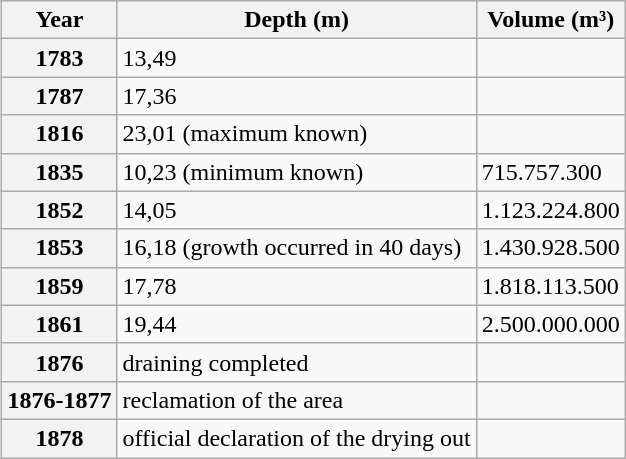<table class="wikitable" style="float:right">
<tr>
<th>Year</th>
<th>Depth (m)</th>
<th>Volume (m³)</th>
</tr>
<tr>
<th>1783</th>
<td>13,49</td>
<td></td>
</tr>
<tr>
<th>1787</th>
<td>17,36</td>
<td></td>
</tr>
<tr>
<th>1816</th>
<td>23,01 (maximum known)</td>
<td></td>
</tr>
<tr>
<th>1835</th>
<td>10,23 (minimum known)</td>
<td>715.757.300</td>
</tr>
<tr>
<th>1852</th>
<td>14,05</td>
<td>1.123.224.800</td>
</tr>
<tr>
<th>1853</th>
<td>16,18 (growth occurred in 40 days)</td>
<td>1.430.928.500</td>
</tr>
<tr>
<th>1859</th>
<td>17,78</td>
<td>1.818.113.500</td>
</tr>
<tr>
<th>1861</th>
<td>19,44</td>
<td>2.500.000.000</td>
</tr>
<tr>
<th>1876</th>
<td>draining completed</td>
<td></td>
</tr>
<tr>
<th>1876-1877</th>
<td>reclamation of the area</td>
<td></td>
</tr>
<tr>
<th>1878</th>
<td>official declaration of the drying out</td>
<td></td>
</tr>
</table>
